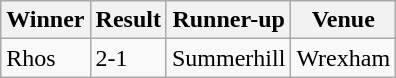<table class="wikitable">
<tr>
<th>Winner</th>
<th>Result</th>
<th>Runner-up</th>
<th>Venue</th>
</tr>
<tr>
<td>Rhos</td>
<td>2-1</td>
<td>Summerhill</td>
<td>Wrexham</td>
</tr>
</table>
